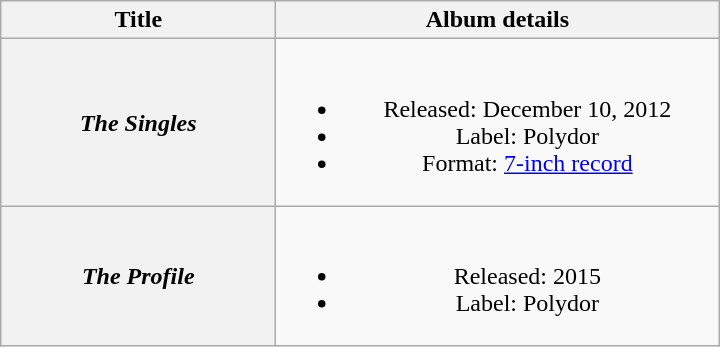<table class="wikitable plainrowheaders" style="text-align:center;">
<tr>
<th scope="col" style="width:11em;">Title</th>
<th scope="col" style="width:18em;">Album details</th>
</tr>
<tr>
<th scope="row"><em>The Singles</em></th>
<td><br><ul><li>Released: December 10, 2012</li><li>Label: Polydor</li><li>Format: <a href='#'>7-inch record</a></li></ul></td>
</tr>
<tr>
<th scope="row"><em>The Profile</em></th>
<td><br><ul><li>Released: 2015</li><li>Label: Polydor</li></ul></td>
</tr>
</table>
